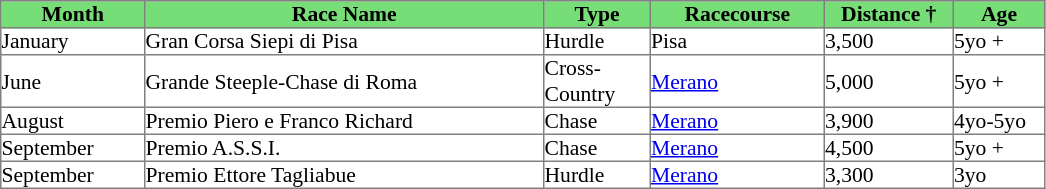<table class = "sortable" | border="1" cellpadding="0" style="border-collapse: collapse; font-size:90%">
<tr bgcolor="#77dd77" align="center">
<th width="95px"><strong>Month</strong><br></th>
<th width="265px"><strong>Race Name</strong><br></th>
<th width="70px"><strong>Type</strong><br></th>
<th width="115px"><strong>Racecourse</strong><br></th>
<th width="85px"><strong>Distance</strong> †<br></th>
<th width="60px"><strong>Age</strong><br></th>
</tr>
<tr>
<td>January</td>
<td>Gran Corsa Siepi di Pisa</td>
<td>Hurdle</td>
<td>Pisa</td>
<td>3,500</td>
<td>5yo +</td>
</tr>
<tr>
<td>June</td>
<td>Grande Steeple-Chase di Roma</td>
<td>Cross-Country</td>
<td><a href='#'>Merano</a></td>
<td>5,000</td>
<td>5yo +</td>
</tr>
<tr>
<td>August</td>
<td>Premio Piero e Franco Richard</td>
<td>Chase</td>
<td><a href='#'>Merano</a></td>
<td>3,900</td>
<td>4yo-5yo</td>
</tr>
<tr>
<td>September</td>
<td>Premio A.S.S.I.</td>
<td>Chase</td>
<td><a href='#'>Merano</a></td>
<td>4,500</td>
<td>5yo +</td>
</tr>
<tr>
<td>September</td>
<td>Premio Ettore Tagliabue</td>
<td>Hurdle</td>
<td><a href='#'>Merano</a></td>
<td>3,300</td>
<td>3yo</td>
</tr>
</table>
